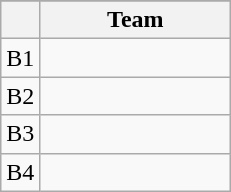<table class="wikitable" style="display:inline-table;">
<tr>
</tr>
<tr>
<th></th>
<th width=120>Team</th>
</tr>
<tr>
<td align=center>B1</td>
<td></td>
</tr>
<tr>
<td align=center>B2</td>
<td></td>
</tr>
<tr>
<td align=center>B3</td>
<td></td>
</tr>
<tr>
<td align=center>B4</td>
<td></td>
</tr>
</table>
